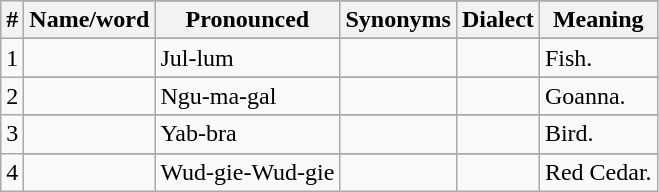<table class="wikitable">
<tr>
<th rowspan="2" align="center">#</th>
</tr>
<tr>
<th>Name/word </th>
<th>Pronounced</th>
<th>Synonyms</th>
<th>Dialect</th>
<th>Meaning</th>
</tr>
<tr>
<td rowspan="2" align="center">1</td>
</tr>
<tr>
<td> </td>
<td>Jul-lum</td>
<td></td>
<td></td>
<td>Fish.</td>
</tr>
<tr>
<td rowspan="2" align="center">2</td>
</tr>
<tr>
<td> </td>
<td>Ngu-ma-gal</td>
<td></td>
<td></td>
<td>Goanna.</td>
</tr>
<tr>
<td rowspan="2" align="center">3</td>
</tr>
<tr>
<td></td>
<td>Yab-bra</td>
<td></td>
<td></td>
<td>Bird.</td>
</tr>
<tr>
<td rowspan="2" align="center">4</td>
</tr>
<tr>
<td> </td>
<td>Wud-gie-Wud-gie</td>
<td></td>
<td></td>
<td>Red Cedar.</td>
</tr>
</table>
